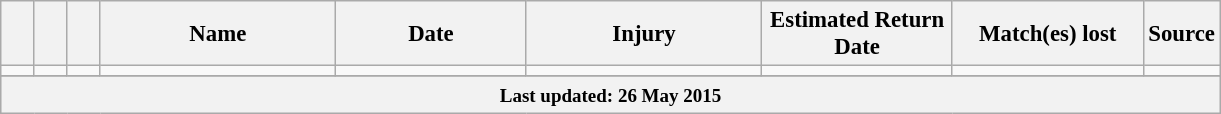<table class="wikitable" style="font-size: 95%; text-align: center;">
<tr>
<th width=15></th>
<th width=15></th>
<th width=15></th>
<th width=150>Name</th>
<th width=120>Date</th>
<th width=150>Injury</th>
<th width=120>Estimated Return Date</th>
<th width=120>Match(es) lost</th>
<th width=30>Source</th>
</tr>
<tr>
<td></td>
<td></td>
<td></td>
<td></td>
<td></td>
<td></td>
<td></td>
<td></td>
<td></td>
</tr>
<tr>
</tr>
<tr align="left" style="background:#DCDCDC">
<th colspan="9"><small>Last updated: 26 May 2015</small></th>
</tr>
</table>
